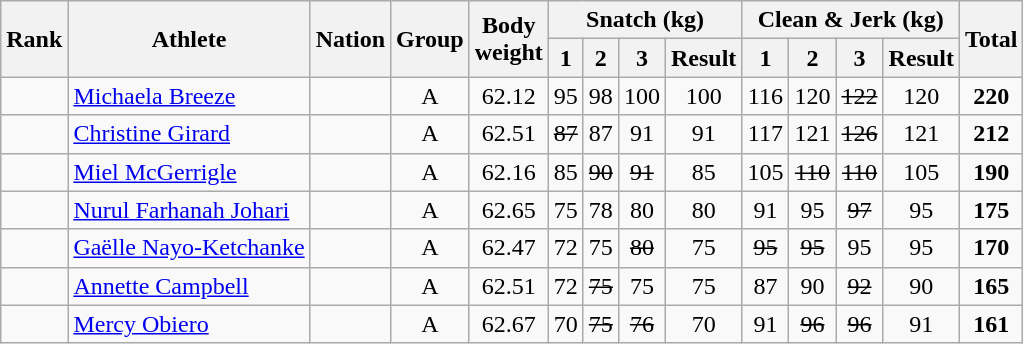<table class="wikitable sortable" style="text-align:center;">
<tr>
<th rowspan=2>Rank</th>
<th rowspan=2>Athlete</th>
<th rowspan=2>Nation</th>
<th rowspan=2>Group</th>
<th rowspan=2>Body<br>weight</th>
<th colspan=4>Snatch (kg)</th>
<th colspan=4>Clean & Jerk (kg)</th>
<th rowspan=2>Total</th>
</tr>
<tr>
<th>1</th>
<th>2</th>
<th>3</th>
<th>Result</th>
<th>1</th>
<th>2</th>
<th>3</th>
<th>Result</th>
</tr>
<tr>
<td></td>
<td align=left><a href='#'>Michaela Breeze</a></td>
<td align=left></td>
<td>A</td>
<td>62.12</td>
<td>95</td>
<td>98</td>
<td>100</td>
<td>100</td>
<td>116</td>
<td>120</td>
<td><s>122</s></td>
<td>120</td>
<td><strong>220</strong></td>
</tr>
<tr>
<td></td>
<td align=left><a href='#'>Christine Girard</a></td>
<td align=left></td>
<td>A</td>
<td>62.51</td>
<td><s>87</s></td>
<td>87</td>
<td>91</td>
<td>91</td>
<td>117</td>
<td>121</td>
<td><s>126</s></td>
<td>121</td>
<td><strong>212</strong></td>
</tr>
<tr>
<td></td>
<td align=left><a href='#'>Miel McGerrigle</a></td>
<td align=left></td>
<td>A</td>
<td>62.16</td>
<td>85</td>
<td><s>90</s></td>
<td><s>91</s></td>
<td>85</td>
<td>105</td>
<td><s>110</s></td>
<td><s>110</s></td>
<td>105</td>
<td><strong>190</strong></td>
</tr>
<tr>
<td></td>
<td align=left><a href='#'>Nurul Farhanah Johari</a></td>
<td align=left></td>
<td>A</td>
<td>62.65</td>
<td>75</td>
<td>78</td>
<td>80</td>
<td>80</td>
<td>91</td>
<td>95</td>
<td><s>97</s></td>
<td>95</td>
<td><strong>175</strong></td>
</tr>
<tr>
<td></td>
<td align=left><a href='#'>Gaëlle Nayo-Ketchanke</a></td>
<td align=left></td>
<td>A</td>
<td>62.47</td>
<td>72</td>
<td>75</td>
<td><s>80</s></td>
<td>75</td>
<td><s>95</s></td>
<td><s>95</s></td>
<td>95</td>
<td>95</td>
<td><strong>170</strong></td>
</tr>
<tr>
<td></td>
<td align=left><a href='#'>Annette Campbell</a></td>
<td align=left></td>
<td>A</td>
<td>62.51</td>
<td>72</td>
<td><s>75</s></td>
<td>75</td>
<td>75</td>
<td>87</td>
<td>90</td>
<td><s>92</s></td>
<td>90</td>
<td><strong>165</strong></td>
</tr>
<tr>
<td></td>
<td align=left><a href='#'>Mercy Obiero</a></td>
<td align=left></td>
<td>A</td>
<td>62.67</td>
<td>70</td>
<td><s>75</s></td>
<td><s>76</s></td>
<td>70</td>
<td>91</td>
<td><s>96</s></td>
<td><s>96</s></td>
<td>91</td>
<td><strong>161</strong></td>
</tr>
</table>
